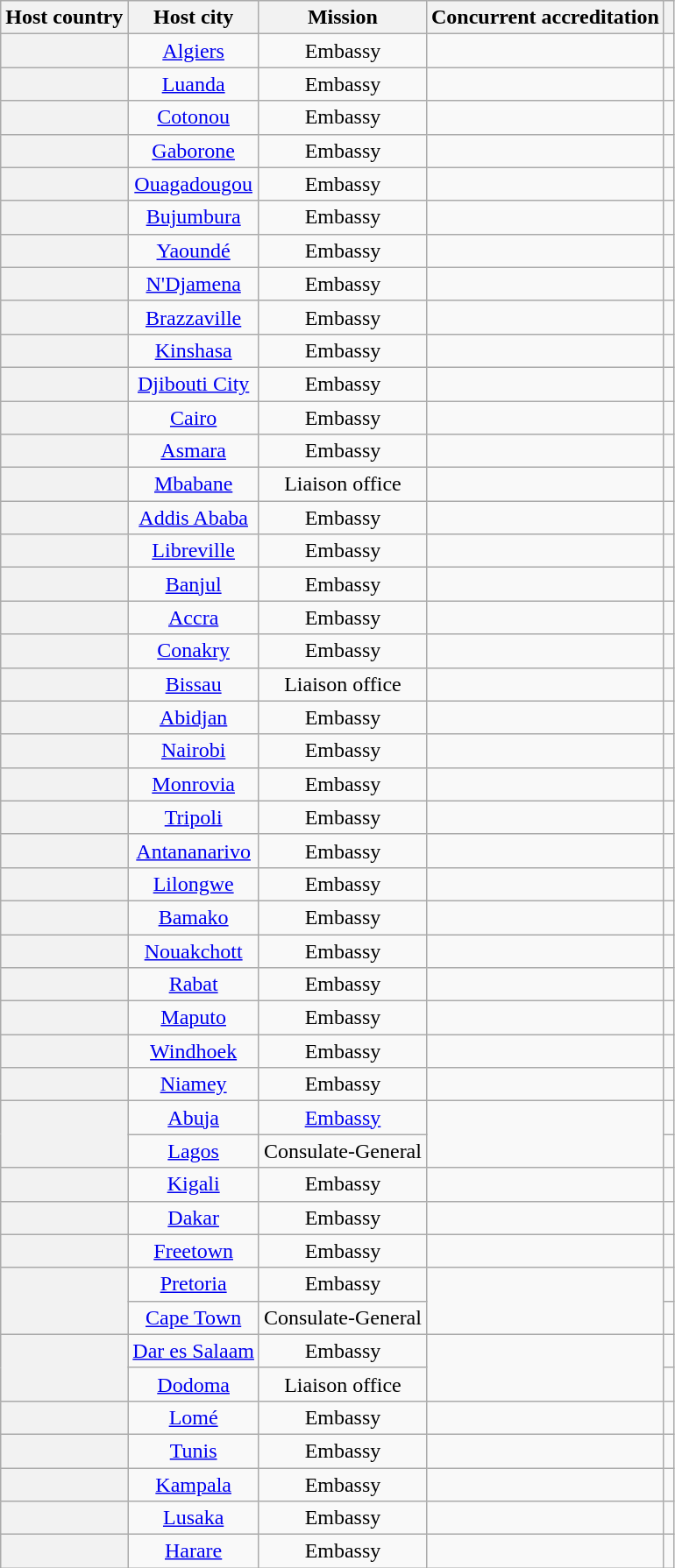<table class="wikitable plainrowheaders" style="text-align:center;">
<tr>
<th scope="col">Host country</th>
<th scope="col">Host city</th>
<th scope="col">Mission</th>
<th scope="col">Concurrent accreditation</th>
<th scope="col"></th>
</tr>
<tr>
<th scope="row"></th>
<td><a href='#'>Algiers</a></td>
<td>Embassy</td>
<td></td>
<td></td>
</tr>
<tr>
<th scope="row"></th>
<td><a href='#'>Luanda</a></td>
<td>Embassy</td>
<td></td>
<td></td>
</tr>
<tr>
<th scope="row"></th>
<td><a href='#'>Cotonou</a></td>
<td>Embassy</td>
<td></td>
<td></td>
</tr>
<tr>
<th scope="row"></th>
<td><a href='#'>Gaborone</a></td>
<td>Embassy</td>
<td></td>
<td></td>
</tr>
<tr>
<th scope="row"></th>
<td><a href='#'>Ouagadougou</a></td>
<td>Embassy</td>
<td></td>
<td></td>
</tr>
<tr>
<th scope="row"></th>
<td><a href='#'>Bujumbura</a></td>
<td>Embassy</td>
<td></td>
<td></td>
</tr>
<tr>
<th scope="row"></th>
<td><a href='#'>Yaoundé</a></td>
<td>Embassy</td>
<td></td>
<td></td>
</tr>
<tr>
<th scope="row"></th>
<td><a href='#'>N'Djamena</a></td>
<td>Embassy</td>
<td></td>
<td></td>
</tr>
<tr>
<th scope="row"></th>
<td><a href='#'>Brazzaville</a></td>
<td>Embassy</td>
<td></td>
<td></td>
</tr>
<tr>
<th scope="row"></th>
<td><a href='#'>Kinshasa</a></td>
<td>Embassy</td>
<td></td>
<td></td>
</tr>
<tr>
<th scope="row"></th>
<td><a href='#'>Djibouti City</a></td>
<td>Embassy</td>
<td></td>
<td></td>
</tr>
<tr>
<th scope="row"></th>
<td><a href='#'>Cairo</a></td>
<td>Embassy</td>
<td></td>
<td></td>
</tr>
<tr>
<th scope="row"></th>
<td><a href='#'>Asmara</a></td>
<td>Embassy</td>
<td></td>
<td></td>
</tr>
<tr>
<th scope="row"></th>
<td><a href='#'>Mbabane</a></td>
<td>Liaison office</td>
<td></td>
<td></td>
</tr>
<tr>
<th scope="row"></th>
<td><a href='#'>Addis Ababa</a></td>
<td>Embassy</td>
<td></td>
<td></td>
</tr>
<tr>
<th scope="row"></th>
<td><a href='#'>Libreville</a></td>
<td>Embassy</td>
<td></td>
<td></td>
</tr>
<tr>
<th scope="row"></th>
<td><a href='#'>Banjul</a></td>
<td>Embassy</td>
<td></td>
<td></td>
</tr>
<tr>
<th scope="row"></th>
<td><a href='#'>Accra</a></td>
<td>Embassy</td>
<td></td>
<td></td>
</tr>
<tr>
<th scope="row"></th>
<td><a href='#'>Conakry</a></td>
<td>Embassy</td>
<td></td>
<td></td>
</tr>
<tr>
<th scope="row"></th>
<td><a href='#'>Bissau</a></td>
<td>Liaison office</td>
<td></td>
<td></td>
</tr>
<tr>
<th scope="row"></th>
<td><a href='#'>Abidjan</a></td>
<td>Embassy</td>
<td></td>
<td></td>
</tr>
<tr>
<th scope="row"></th>
<td><a href='#'>Nairobi</a></td>
<td>Embassy</td>
<td></td>
<td></td>
</tr>
<tr>
<th scope="row"></th>
<td><a href='#'>Monrovia</a></td>
<td>Embassy</td>
<td></td>
<td></td>
</tr>
<tr>
<th scope="row"></th>
<td><a href='#'>Tripoli</a></td>
<td>Embassy</td>
<td></td>
<td></td>
</tr>
<tr>
<th scope="row"></th>
<td><a href='#'>Antananarivo</a></td>
<td>Embassy</td>
<td></td>
<td></td>
</tr>
<tr>
<th scope="row"></th>
<td><a href='#'>Lilongwe</a></td>
<td>Embassy</td>
<td></td>
<td></td>
</tr>
<tr>
<th scope="row"></th>
<td><a href='#'>Bamako</a></td>
<td>Embassy</td>
<td></td>
<td></td>
</tr>
<tr>
<th scope="row"></th>
<td><a href='#'>Nouakchott</a></td>
<td>Embassy</td>
<td></td>
<td></td>
</tr>
<tr>
<th scope="row"></th>
<td><a href='#'>Rabat</a></td>
<td>Embassy</td>
<td></td>
<td></td>
</tr>
<tr>
<th scope="row"></th>
<td><a href='#'>Maputo</a></td>
<td>Embassy</td>
<td></td>
<td></td>
</tr>
<tr>
<th scope="row"></th>
<td><a href='#'>Windhoek</a></td>
<td>Embassy</td>
<td></td>
<td></td>
</tr>
<tr>
<th scope="row"></th>
<td><a href='#'>Niamey</a></td>
<td>Embassy</td>
<td></td>
<td></td>
</tr>
<tr>
<th scope="row" rowspan="2"></th>
<td><a href='#'>Abuja</a></td>
<td><a href='#'>Embassy</a></td>
<td rowspan="2"></td>
<td></td>
</tr>
<tr>
<td><a href='#'>Lagos</a></td>
<td>Consulate-General</td>
<td></td>
</tr>
<tr>
<th scope="row"></th>
<td><a href='#'>Kigali</a></td>
<td>Embassy</td>
<td></td>
<td></td>
</tr>
<tr>
<th scope="row"></th>
<td><a href='#'>Dakar</a></td>
<td>Embassy</td>
<td></td>
<td></td>
</tr>
<tr>
<th scope="row"></th>
<td><a href='#'>Freetown</a></td>
<td>Embassy</td>
<td></td>
<td></td>
</tr>
<tr>
<th scope="row" rowspan="2"></th>
<td><a href='#'>Pretoria</a></td>
<td>Embassy</td>
<td rowspan="2"></td>
<td></td>
</tr>
<tr>
<td><a href='#'>Cape Town</a></td>
<td>Consulate-General</td>
<td></td>
</tr>
<tr>
<th scope="row" rowspan="2"></th>
<td><a href='#'>Dar es Salaam</a></td>
<td>Embassy</td>
<td rowspan="2"></td>
<td></td>
</tr>
<tr>
<td><a href='#'>Dodoma</a></td>
<td>Liaison office</td>
<td></td>
</tr>
<tr>
<th scope="row"></th>
<td><a href='#'>Lomé</a></td>
<td>Embassy</td>
<td></td>
<td></td>
</tr>
<tr>
<th scope="row"></th>
<td><a href='#'>Tunis</a></td>
<td>Embassy</td>
<td></td>
<td></td>
</tr>
<tr>
<th scope="row"></th>
<td><a href='#'>Kampala</a></td>
<td>Embassy</td>
<td></td>
<td></td>
</tr>
<tr>
<th scope="row"></th>
<td><a href='#'>Lusaka</a></td>
<td>Embassy</td>
<td></td>
<td></td>
</tr>
<tr>
<th scope="row"></th>
<td><a href='#'>Harare</a></td>
<td>Embassy</td>
<td></td>
<td></td>
</tr>
</table>
